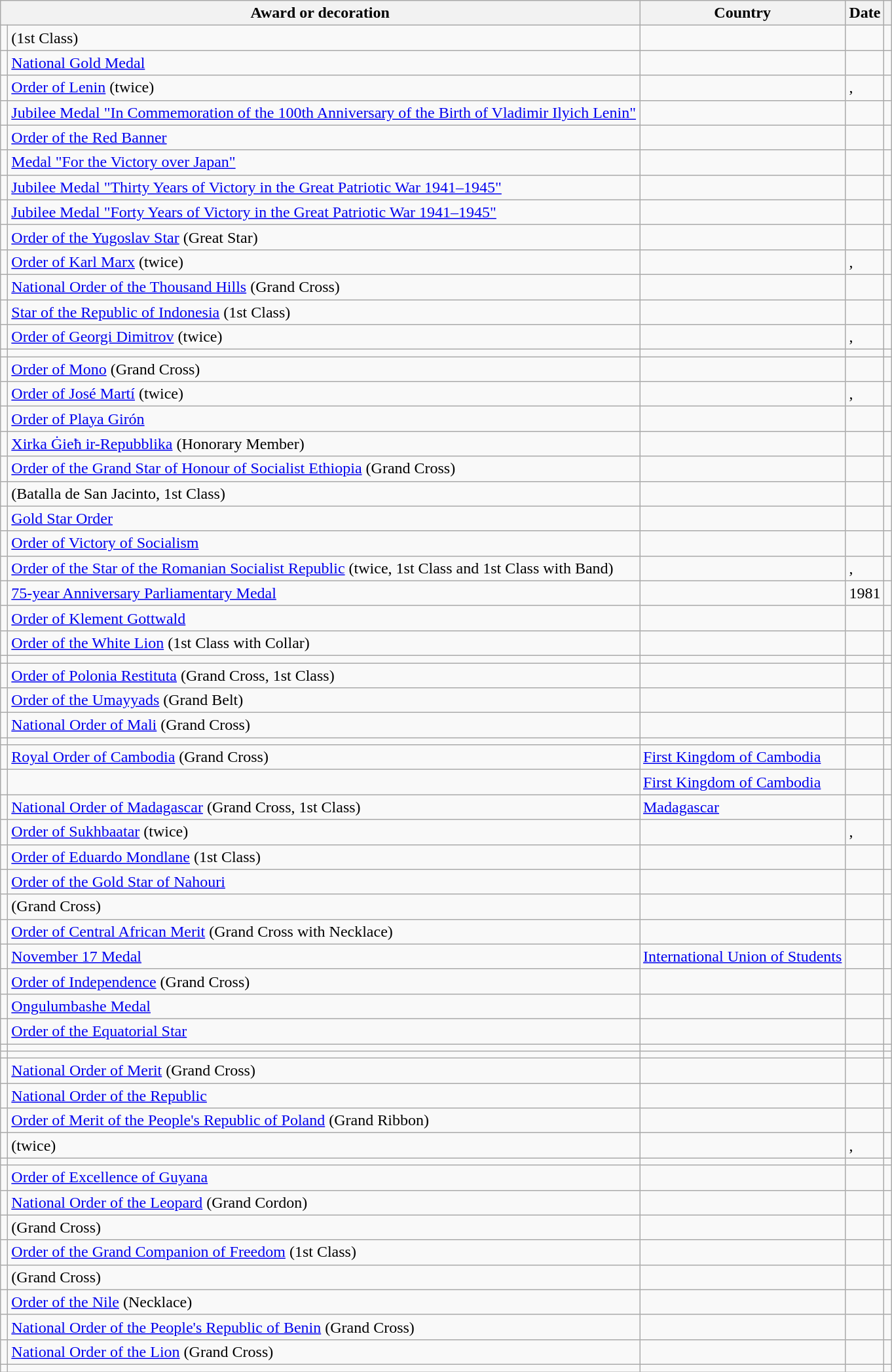<table class="wikitable sortable" style="text-align:left;">
<tr>
<th colspan=2 width="490px">Award or decoration</th>
<th>Country</th>
<th>Date</th>
<th class="unsortable"></th>
</tr>
<tr>
<td></td>
<td> (1st Class)</td>
<td></td>
<td></td>
<td></td>
</tr>
<tr>
<td></td>
<td><a href='#'>National Gold Medal</a></td>
<td></td>
<td></td>
<td></td>
</tr>
<tr>
<td></td>
<td><a href='#'>Order of Lenin</a> (twice)</td>
<td></td>
<td>,<br></td>
<td></td>
</tr>
<tr>
<td></td>
<td><a href='#'>Jubilee Medal "In Commemoration of the 100th Anniversary of the Birth of Vladimir Ilyich Lenin"</a></td>
<td></td>
<td></td>
<td></td>
</tr>
<tr>
<td></td>
<td><a href='#'>Order of the Red Banner</a></td>
<td></td>
<td></td>
<td></td>
</tr>
<tr>
<td></td>
<td><a href='#'>Medal "For the Victory over Japan"</a></td>
<td></td>
<td></td>
<td></td>
</tr>
<tr>
<td></td>
<td><a href='#'>Jubilee Medal "Thirty Years of Victory in the Great Patriotic War 1941–1945"</a></td>
<td></td>
<td></td>
<td></td>
</tr>
<tr>
<td></td>
<td><a href='#'>Jubilee Medal "Forty Years of Victory in the Great Patriotic War 1941–1945"</a></td>
<td></td>
<td></td>
<td></td>
</tr>
<tr>
<td></td>
<td><a href='#'>Order of the Yugoslav Star</a> (Great Star)</td>
<td></td>
<td></td>
<td></td>
</tr>
<tr>
<td></td>
<td><a href='#'>Order of Karl Marx</a> (twice)</td>
<td></td>
<td>,<br></td>
<td></td>
</tr>
<tr>
<td></td>
<td><a href='#'>National Order of the Thousand Hills</a> (Grand Cross)</td>
<td></td>
<td></td>
<td></td>
</tr>
<tr>
<td></td>
<td><a href='#'>Star of the Republic of Indonesia</a> (1st Class)</td>
<td></td>
<td></td>
<td></td>
</tr>
<tr>
<td></td>
<td><a href='#'>Order of Georgi Dimitrov</a> (twice)</td>
<td></td>
<td>,<br></td>
<td></td>
</tr>
<tr>
<td></td>
<td></td>
<td></td>
<td></td>
<td></td>
</tr>
<tr>
<td></td>
<td><a href='#'>Order of Mono</a> (Grand Cross)</td>
<td></td>
<td></td>
<td></td>
</tr>
<tr>
<td></td>
<td><a href='#'>Order of José Martí</a> (twice)</td>
<td></td>
<td>,<br></td>
<td></td>
</tr>
<tr>
<td></td>
<td><a href='#'>Order of Playa Girón</a></td>
<td></td>
<td></td>
<td></td>
</tr>
<tr>
<td></td>
<td><a href='#'>Xirka Ġieħ ir-Repubblika</a> (Honorary Member)</td>
<td></td>
<td></td>
<td></td>
</tr>
<tr>
<td></td>
<td><a href='#'>Order of the Grand Star of Honour of Socialist Ethiopia</a> (Grand Cross)</td>
<td></td>
<td></td>
<td></td>
</tr>
<tr>
<td></td>
<td> (Batalla de San Jacinto, 1st Class)</td>
<td></td>
<td></td>
<td></td>
</tr>
<tr>
<td></td>
<td><a href='#'>Gold Star Order</a></td>
<td></td>
<td></td>
<td></td>
</tr>
<tr>
<td></td>
<td><a href='#'>Order of Victory of Socialism</a></td>
<td></td>
<td></td>
<td></td>
</tr>
<tr>
<td></td>
<td><a href='#'>Order of the Star of the Romanian Socialist Republic</a> (twice, 1st Class and 1st Class with Band)</td>
<td></td>
<td>,<br></td>
<td></td>
</tr>
<tr>
<td></td>
<td><a href='#'>75-year Anniversary Parliamentary Medal</a></td>
<td></td>
<td>1981</td>
<td></td>
</tr>
<tr>
<td></td>
<td><a href='#'>Order of Klement Gottwald</a></td>
<td></td>
<td></td>
<td></td>
</tr>
<tr>
<td></td>
<td><a href='#'>Order of the White Lion</a> (1st Class with Collar)</td>
<td></td>
<td></td>
<td></td>
</tr>
<tr>
<td></td>
<td></td>
<td></td>
<td></td>
<td></td>
</tr>
<tr>
<td></td>
<td><a href='#'>Order of Polonia Restituta</a> (Grand Cross, 1st Class)</td>
<td></td>
<td></td>
<td></td>
</tr>
<tr>
<td></td>
<td><a href='#'>Order of the Umayyads</a> (Grand Belt)</td>
<td></td>
<td></td>
<td></td>
</tr>
<tr>
<td></td>
<td><a href='#'>National Order of Mali</a> (Grand Cross)</td>
<td></td>
<td></td>
<td></td>
</tr>
<tr>
<td></td>
<td></td>
<td></td>
<td></td>
<td></td>
</tr>
<tr>
<td></td>
<td><a href='#'>Royal Order of Cambodia</a> (Grand Cross)</td>
<td> <a href='#'>First Kingdom of Cambodia</a></td>
<td></td>
<td></td>
</tr>
<tr>
<td></td>
<td></td>
<td> <a href='#'>First Kingdom of Cambodia</a></td>
<td></td>
<td></td>
</tr>
<tr>
<td></td>
<td><a href='#'>National Order of Madagascar</a> (Grand Cross, 1st Class)</td>
<td> <a href='#'>Madagascar</a></td>
<td></td>
<td></td>
</tr>
<tr>
<td></td>
<td><a href='#'>Order of Sukhbaatar</a> (twice)</td>
<td></td>
<td>,<br></td>
<td></td>
</tr>
<tr>
<td></td>
<td><a href='#'>Order of Eduardo Mondlane</a> (1st Class)</td>
<td></td>
<td></td>
<td></td>
</tr>
<tr>
<td></td>
<td><a href='#'>Order of the Gold Star of Nahouri</a></td>
<td></td>
<td></td>
<td></td>
</tr>
<tr>
<td></td>
<td> (Grand Cross)</td>
<td></td>
<td></td>
<td></td>
</tr>
<tr>
<td></td>
<td><a href='#'>Order of Central African Merit</a> (Grand Cross with Necklace)</td>
<td></td>
<td></td>
<td></td>
</tr>
<tr>
<td></td>
<td><a href='#'>November 17 Medal</a></td>
<td><a href='#'>International Union of Students</a></td>
<td></td>
<td></td>
</tr>
<tr>
<td></td>
<td><a href='#'>Order of Independence</a> (Grand Cross)</td>
<td></td>
<td></td>
<td></td>
</tr>
<tr>
<td></td>
<td><a href='#'>Ongulumbashe Medal</a></td>
<td></td>
<td></td>
<td></td>
</tr>
<tr>
<td></td>
<td><a href='#'>Order of the Equatorial Star</a></td>
<td></td>
<td></td>
<td></td>
</tr>
<tr>
<td></td>
<td></td>
<td></td>
<td></td>
<td></td>
</tr>
<tr>
<td></td>
<td></td>
<td></td>
<td></td>
<td></td>
</tr>
<tr>
<td></td>
<td><a href='#'>National Order of Merit</a> (Grand Cross)</td>
<td></td>
<td></td>
<td></td>
</tr>
<tr>
<td></td>
<td><a href='#'>National Order of the Republic</a></td>
<td></td>
<td></td>
<td></td>
</tr>
<tr>
<td></td>
<td><a href='#'>Order of Merit of the People's Republic of Poland</a> (Grand Ribbon)</td>
<td></td>
<td></td>
<td></td>
</tr>
<tr>
<td></td>
<td> (twice)</td>
<td></td>
<td>,<br></td>
<td></td>
</tr>
<tr>
<td></td>
<td></td>
<td></td>
<td></td>
<td></td>
</tr>
<tr>
<td></td>
<td><a href='#'>Order of Excellence of Guyana</a></td>
<td></td>
<td></td>
<td></td>
</tr>
<tr>
<td></td>
<td><a href='#'>National Order of the Leopard</a> (Grand Cordon)</td>
<td></td>
<td></td>
<td></td>
</tr>
<tr>
<td></td>
<td> (Grand Cross)</td>
<td></td>
<td></td>
<td></td>
</tr>
<tr>
<td></td>
<td><a href='#'>Order of the Grand Companion of Freedom</a> (1st Class)</td>
<td></td>
<td></td>
<td></td>
</tr>
<tr>
<td></td>
<td> (Grand Cross)</td>
<td></td>
<td></td>
<td></td>
</tr>
<tr>
<td></td>
<td><a href='#'>Order of the Nile</a> (Necklace)</td>
<td></td>
<td></td>
<td></td>
</tr>
<tr>
<td></td>
<td><a href='#'>National Order of the People's Republic of Benin</a> (Grand Cross)</td>
<td></td>
<td></td>
<td></td>
</tr>
<tr>
<td></td>
<td><a href='#'>National Order of the Lion</a> (Grand Cross)</td>
<td></td>
<td></td>
<td></td>
</tr>
<tr>
<td></td>
<td></td>
<td></td>
<td></td>
<td></td>
</tr>
</table>
